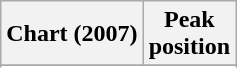<table class="wikitable sortable">
<tr>
<th align="left">Chart (2007)</th>
<th align="left">Peak<br>position</th>
</tr>
<tr>
</tr>
<tr>
</tr>
<tr>
</tr>
<tr>
</tr>
<tr>
</tr>
<tr>
</tr>
</table>
